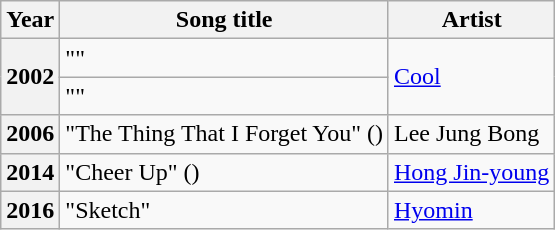<table class="wikitable plainrowheaders sortable">
<tr>
<th scope="col">Year</th>
<th scope="col">Song title</th>
<th>Artist</th>
</tr>
<tr>
<th scope="row" rowspan="2">2002</th>
<td>""</td>
<td rowspan="2"><a href='#'>Cool</a></td>
</tr>
<tr>
<td>""</td>
</tr>
<tr>
<th scope="row">2006</th>
<td>"The Thing That I Forget You" ()</td>
<td>Lee Jung Bong</td>
</tr>
<tr>
<th scope="row">2014</th>
<td>"Cheer Up" ()</td>
<td><a href='#'>Hong Jin-young</a></td>
</tr>
<tr>
<th scope="row">2016</th>
<td>"Sketch"</td>
<td><a href='#'>Hyomin</a></td>
</tr>
</table>
